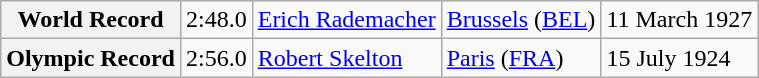<table class="wikitable">
<tr>
<th>World Record</th>
<td>2:48.0</td>
<td> <a href='#'>Erich Rademacher</a></td>
<td><a href='#'>Brussels</a> (<a href='#'>BEL</a>)</td>
<td>11 March 1927</td>
</tr>
<tr>
<th>Olympic Record</th>
<td>2:56.0</td>
<td> <a href='#'>Robert Skelton</a></td>
<td><a href='#'>Paris</a> (<a href='#'>FRA</a>)</td>
<td>15 July 1924</td>
</tr>
</table>
